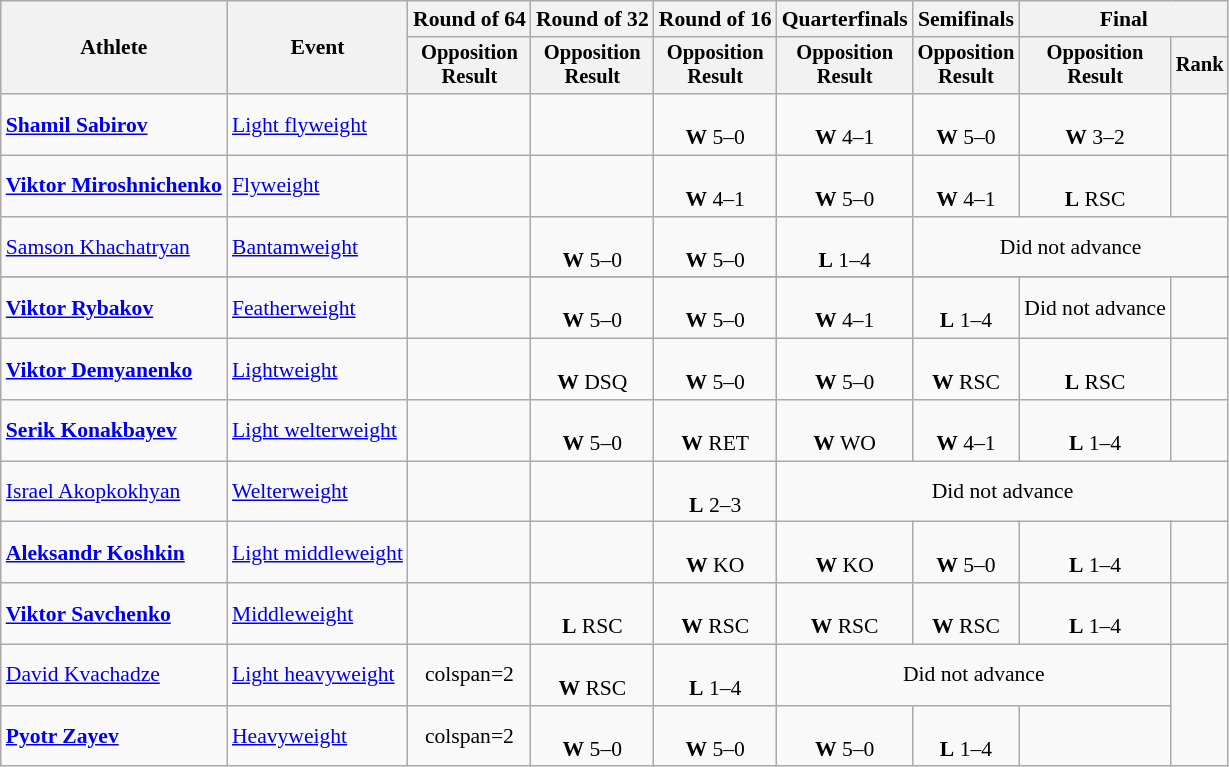<table class="wikitable" style="font-size:90%">
<tr>
<th rowspan=2>Athlete</th>
<th rowspan=2>Event</th>
<th>Round of 64</th>
<th>Round of 32</th>
<th>Round of 16</th>
<th>Quarterfinals</th>
<th>Semifinals</th>
<th colspan=2>Final</th>
</tr>
<tr style="font-size:95%">
<th>Opposition<br>Result</th>
<th>Opposition<br>Result</th>
<th>Opposition<br>Result</th>
<th>Opposition<br>Result</th>
<th>Opposition<br>Result</th>
<th>Opposition<br>Result</th>
<th>Rank</th>
</tr>
<tr align=center>
<td align=left><strong><a href='#'>Shamil Sabirov</a></strong></td>
<td align=left><a href='#'>Light flyweight</a></td>
<td></td>
<td></td>
<td><br><strong>W</strong> 5–0</td>
<td><br><strong>W</strong> 4–1</td>
<td><br><strong>W</strong> 5–0</td>
<td><br><strong>W</strong> 3–2</td>
<td></td>
</tr>
<tr align=center>
<td align=left><strong><a href='#'>Viktor Miroshnichenko</a></strong></td>
<td align=left><a href='#'>Flyweight</a></td>
<td></td>
<td></td>
<td><br><strong>W</strong> 4–1</td>
<td><br><strong>W</strong> 5–0</td>
<td><br><strong>W</strong> 4–1</td>
<td><br><strong>L</strong> RSC</td>
<td></td>
</tr>
<tr align=center>
<td align=left><a href='#'>Samson Khachatryan</a></td>
<td align=left><a href='#'>Bantamweight</a></td>
<td></td>
<td><br><strong>W</strong> 5–0</td>
<td><br><strong>W</strong> 5–0</td>
<td><br><strong>L</strong> 1–4</td>
<td colspan=3>Did not advance</td>
</tr>
<tr>
</tr>
<tr align=center>
<td align=left><strong><a href='#'>Viktor Rybakov</a></strong></td>
<td align=left><a href='#'>Featherweight</a></td>
<td></td>
<td><br><strong>W</strong> 5–0</td>
<td><br><strong>W</strong> 5–0</td>
<td><br><strong>W</strong> 4–1</td>
<td><br><strong>L</strong> 1–4</td>
<td>Did not advance</td>
<td></td>
</tr>
<tr align=center>
<td align=left><strong><a href='#'>Viktor Demyanenko</a></strong></td>
<td align=left><a href='#'>Lightweight</a></td>
<td></td>
<td><br><strong>W</strong> DSQ</td>
<td><br><strong>W</strong> 5–0</td>
<td><br><strong>W</strong> 5–0</td>
<td><br><strong>W</strong> RSC</td>
<td><br><strong>L</strong> RSC</td>
<td></td>
</tr>
<tr align=center>
<td align=left><strong><a href='#'>Serik Konakbayev</a></strong></td>
<td align=left><a href='#'>Light welterweight</a></td>
<td></td>
<td><br><strong>W</strong> 5–0</td>
<td><br><strong>W</strong> RET</td>
<td><br><strong>W</strong> WO</td>
<td><br><strong>W</strong> 4–1</td>
<td><br><strong>L</strong> 1–4</td>
<td></td>
</tr>
<tr align=center>
<td align=left><a href='#'>Israel Akopkokhyan</a></td>
<td align=left><a href='#'>Welterweight</a></td>
<td></td>
<td></td>
<td><br><strong>L</strong> 2–3</td>
<td colspan=4>Did not advance</td>
</tr>
<tr align=center>
<td align=left><strong><a href='#'>Aleksandr Koshkin</a></strong></td>
<td align=left><a href='#'>Light middleweight</a></td>
<td></td>
<td></td>
<td><br><strong>W</strong> KO</td>
<td><br><strong>W</strong> KO</td>
<td><br><strong>W</strong> 5–0</td>
<td><br><strong>L</strong> 1–4</td>
<td></td>
</tr>
<tr align=center>
<td align=left><strong><a href='#'>Viktor Savchenko</a></strong></td>
<td align=left><a href='#'>Middleweight</a></td>
<td></td>
<td><br><strong>L</strong> RSC</td>
<td><br><strong>W</strong> RSC</td>
<td><br><strong>W</strong> RSC</td>
<td><br><strong>W</strong> RSC</td>
<td><br><strong>L</strong> 1–4</td>
<td></td>
</tr>
<tr align=center>
<td align=left><a href='#'>David Kvachadze</a></td>
<td align=left><a href='#'>Light heavyweight</a></td>
<td>colspan=2 </td>
<td><br><strong>W</strong> RSC</td>
<td><br><strong>L</strong> 1–4</td>
<td colspan=3>Did not advance</td>
</tr>
<tr align=center>
<td align=left><strong><a href='#'>Pyotr Zayev</a></strong></td>
<td align=left><a href='#'>Heavyweight</a></td>
<td>colspan=2 </td>
<td><br><strong>W</strong> 5–0</td>
<td><br><strong>W</strong> 5–0</td>
<td><br><strong>W</strong> 5–0</td>
<td><br><strong>L</strong> 1–4</td>
<td></td>
</tr>
</table>
